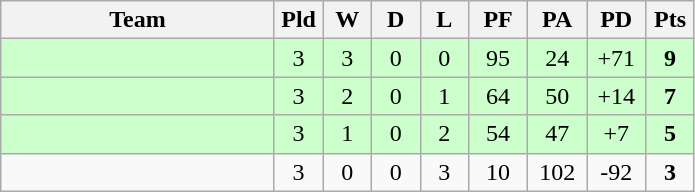<table class="wikitable" style="text-align:center;">
<tr>
<th width=175>Team</th>
<th width=25 abbr="Played">Pld</th>
<th width=25 abbr="Won">W</th>
<th width=25 abbr="Drawn">D</th>
<th width=25 abbr="Lost">L</th>
<th width=32 abbr="Points for">PF</th>
<th width=32 abbr="Points against">PA</th>
<th width=32 abbr="Points difference">PD</th>
<th width=25 abbr="Points">Pts</th>
</tr>
<tr bgcolor=ccffcc>
<td align=left></td>
<td>3</td>
<td>3</td>
<td>0</td>
<td>0</td>
<td>95</td>
<td>24</td>
<td>+71</td>
<td><strong>9</strong></td>
</tr>
<tr bgcolor=ccffcc>
<td align=left></td>
<td>3</td>
<td>2</td>
<td>0</td>
<td>1</td>
<td>64</td>
<td>50</td>
<td>+14</td>
<td><strong>7</strong></td>
</tr>
<tr bgcolor=ccffcc>
<td align=left></td>
<td>3</td>
<td>1</td>
<td>0</td>
<td>2</td>
<td>54</td>
<td>47</td>
<td>+7</td>
<td><strong>5</strong></td>
</tr>
<tr>
<td align=left></td>
<td>3</td>
<td>0</td>
<td>0</td>
<td>3</td>
<td>10</td>
<td>102</td>
<td>-92</td>
<td><strong>3</strong></td>
</tr>
</table>
